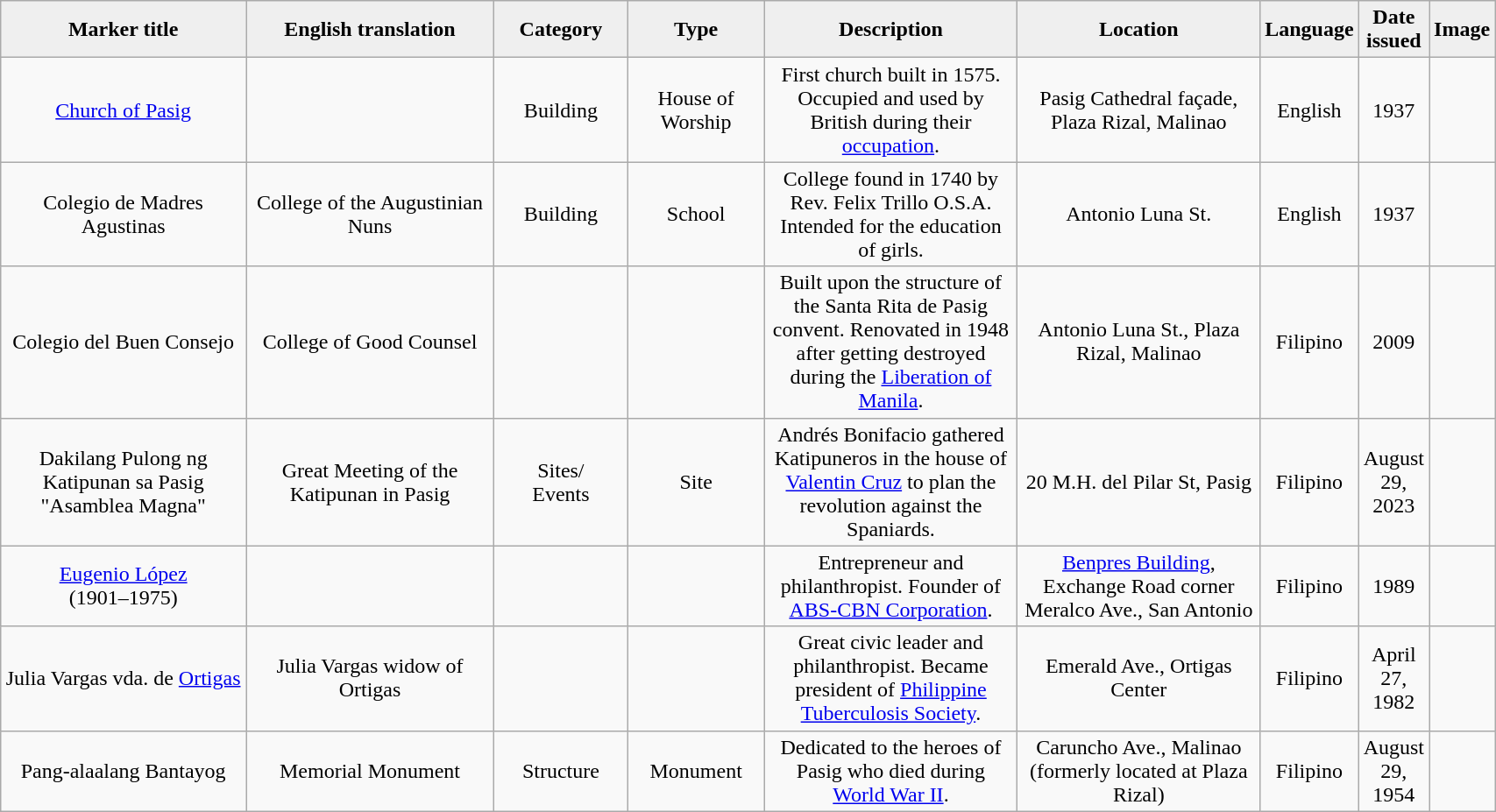<table class="wikitable" style="width:90%; text-align:center;">
<tr>
<th style="width:20%; background:#efefef;">Marker title</th>
<th style="width:20%; background:#efefef;">English translation</th>
<th style="width:10%; background:#efefef;">Category</th>
<th style="width:10%; background:#efefef;">Type</th>
<th style="width:20%; background:#efefef;">Description</th>
<th style="width:20%; background:#efefef;">Location</th>
<th style="width:10%; background:#efefef;">Language</th>
<th style="width:10%; background:#efefef;">Date issued</th>
<th style="width:10%; background:#efefef;">Image</th>
</tr>
<tr>
<td><a href='#'>Church of Pasig</a></td>
<td></td>
<td>Building</td>
<td>House of Worship</td>
<td>First church built in 1575. Occupied and used by British during their <a href='#'>occupation</a>.</td>
<td>Pasig Cathedral façade, Plaza Rizal, Malinao</td>
<td>English</td>
<td>1937</td>
<td></td>
</tr>
<tr>
<td>Colegio de Madres Agustinas</td>
<td>College of the Augustinian Nuns</td>
<td>Building</td>
<td>School</td>
<td>College found in 1740 by Rev. Felix Trillo O.S.A. Intended for the education of girls.</td>
<td>Antonio Luna St.</td>
<td>English</td>
<td>1937</td>
<td></td>
</tr>
<tr>
<td>Colegio del Buen Consejo</td>
<td>College of Good Counsel</td>
<td></td>
<td></td>
<td>Built upon the structure of the Santa Rita de Pasig convent. Renovated in 1948 after getting destroyed during the <a href='#'>Liberation of Manila</a>.</td>
<td>Antonio Luna St., Plaza Rizal, Malinao</td>
<td>Filipino</td>
<td>2009</td>
<td></td>
</tr>
<tr>
<td>Dakilang Pulong ng Katipunan sa Pasig<br>"Asamblea Magna"</td>
<td>Great Meeting of the Katipunan in Pasig</td>
<td>Sites/<br>Events</td>
<td>Site</td>
<td>Andrés Bonifacio gathered Katipuneros in the house of <a href='#'>Valentin Cruz</a> to plan the revolution against the Spaniards.</td>
<td>20 M.H. del Pilar St, Pasig</td>
<td>Filipino</td>
<td>August 29, 2023</td>
<td></td>
</tr>
<tr>
<td><a href='#'>Eugenio López</a><br>(1901–1975)</td>
<td></td>
<td></td>
<td></td>
<td>Entrepreneur and philanthropist. Founder of <a href='#'>ABS-CBN Corporation</a>.</td>
<td><a href='#'>Benpres Building</a>, Exchange Road corner Meralco Ave., San Antonio</td>
<td>Filipino</td>
<td>1989</td>
<td></td>
</tr>
<tr>
<td>Julia Vargas vda. de <a href='#'>Ortigas</a></td>
<td>Julia Vargas widow of Ortigas</td>
<td></td>
<td></td>
<td>Great civic leader and philanthropist. Became president of <a href='#'>Philippine Tuberculosis Society</a>.</td>
<td>Emerald Ave., Ortigas Center</td>
<td>Filipino</td>
<td>April 27, 1982</td>
<td></td>
</tr>
<tr>
<td>Pang-alaalang Bantayog</td>
<td>Memorial Monument</td>
<td>Structure</td>
<td>Monument</td>
<td>Dedicated to the heroes of Pasig who died during <a href='#'>World War II</a>.</td>
<td>Caruncho Ave., Malinao (formerly located at Plaza Rizal)</td>
<td>Filipino</td>
<td>August 29, 1954</td>
<td></td>
</tr>
</table>
